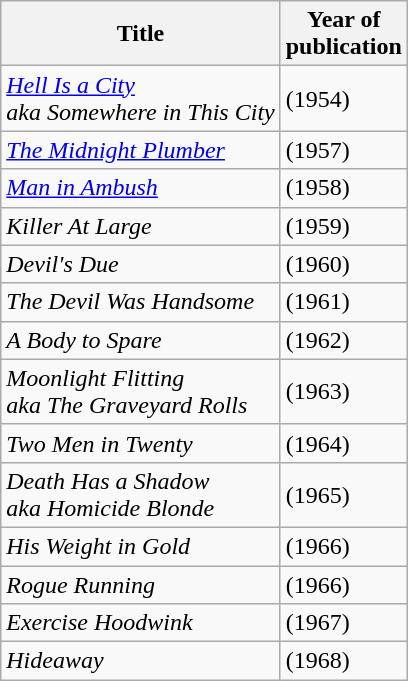<table class="wikitable sortable">
<tr>
<th>Title</th>
<th>Year of<br>publication</th>
</tr>
<tr>
<td><em><a href='#'>Hell Is a City</a></em><br><em>aka Somewhere in This City</em></td>
<td>(1954)</td>
</tr>
<tr>
<td><em><a href='#'>The Midnight Plumber</a></em></td>
<td>(1957)</td>
</tr>
<tr>
<td><em><a href='#'>Man in Ambush</a></em></td>
<td>(1958)</td>
</tr>
<tr>
<td><em>Killer At Large</em></td>
<td>(1959)</td>
</tr>
<tr>
<td><em>Devil's Due</em></td>
<td>(1960)</td>
</tr>
<tr>
<td><em>The Devil Was Handsome</em></td>
<td>(1961)</td>
</tr>
<tr>
<td><em>A Body to Spare</em></td>
<td>(1962)</td>
</tr>
<tr>
<td><em>Moonlight Flitting</em><br><em>aka The Graveyard Rolls</em></td>
<td>(1963)</td>
</tr>
<tr>
<td><em>Two Men in Twenty</em></td>
<td>(1964)</td>
</tr>
<tr>
<td><em>Death Has a Shadow</em><br><em>aka Homicide Blonde</em></td>
<td>(1965)</td>
</tr>
<tr>
<td><em>His Weight in Gold</em></td>
<td>(1966)</td>
</tr>
<tr>
<td><em>Rogue Running</em></td>
<td>(1966)</td>
</tr>
<tr>
<td><em>Exercise Hoodwink</em></td>
<td>(1967)</td>
</tr>
<tr>
<td><em>Hideaway</em></td>
<td>(1968)</td>
</tr>
</table>
